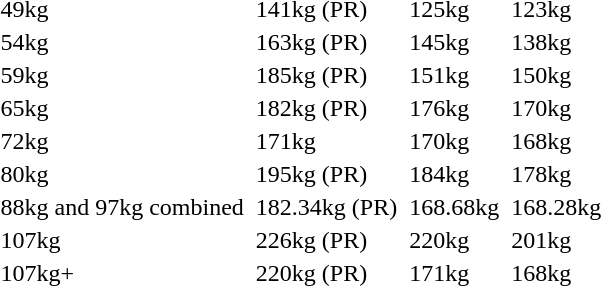<table>
<tr>
<td>49kg<br></td>
<td></td>
<td>141kg (PR)</td>
<td></td>
<td>125kg</td>
<td></td>
<td>123kg</td>
</tr>
<tr>
<td>54kg<br></td>
<td></td>
<td>163kg (PR)</td>
<td></td>
<td>145kg</td>
<td></td>
<td>138kg</td>
</tr>
<tr>
<td>59kg<br></td>
<td></td>
<td>185kg (PR)</td>
<td></td>
<td>151kg</td>
<td></td>
<td>150kg</td>
</tr>
<tr>
<td>65kg<br></td>
<td></td>
<td>182kg (PR)</td>
<td></td>
<td>176kg</td>
<td></td>
<td>170kg</td>
</tr>
<tr>
<td>72kg<br></td>
<td></td>
<td>171kg</td>
<td></td>
<td>170kg</td>
<td></td>
<td>168kg</td>
</tr>
<tr>
<td>80kg<br></td>
<td></td>
<td>195kg (PR)</td>
<td></td>
<td>184kg</td>
<td></td>
<td>178kg</td>
</tr>
<tr>
<td>88kg and 97kg combined<br></td>
<td></td>
<td>182.34kg (PR)</td>
<td></td>
<td>168.68kg</td>
<td></td>
<td>168.28kg</td>
</tr>
<tr>
<td>107kg<br></td>
<td></td>
<td>226kg (PR)</td>
<td></td>
<td>220kg</td>
<td></td>
<td>201kg</td>
</tr>
<tr>
<td>107kg+<br></td>
<td></td>
<td>220kg (PR)</td>
<td></td>
<td>171kg</td>
<td></td>
<td>168kg</td>
</tr>
</table>
